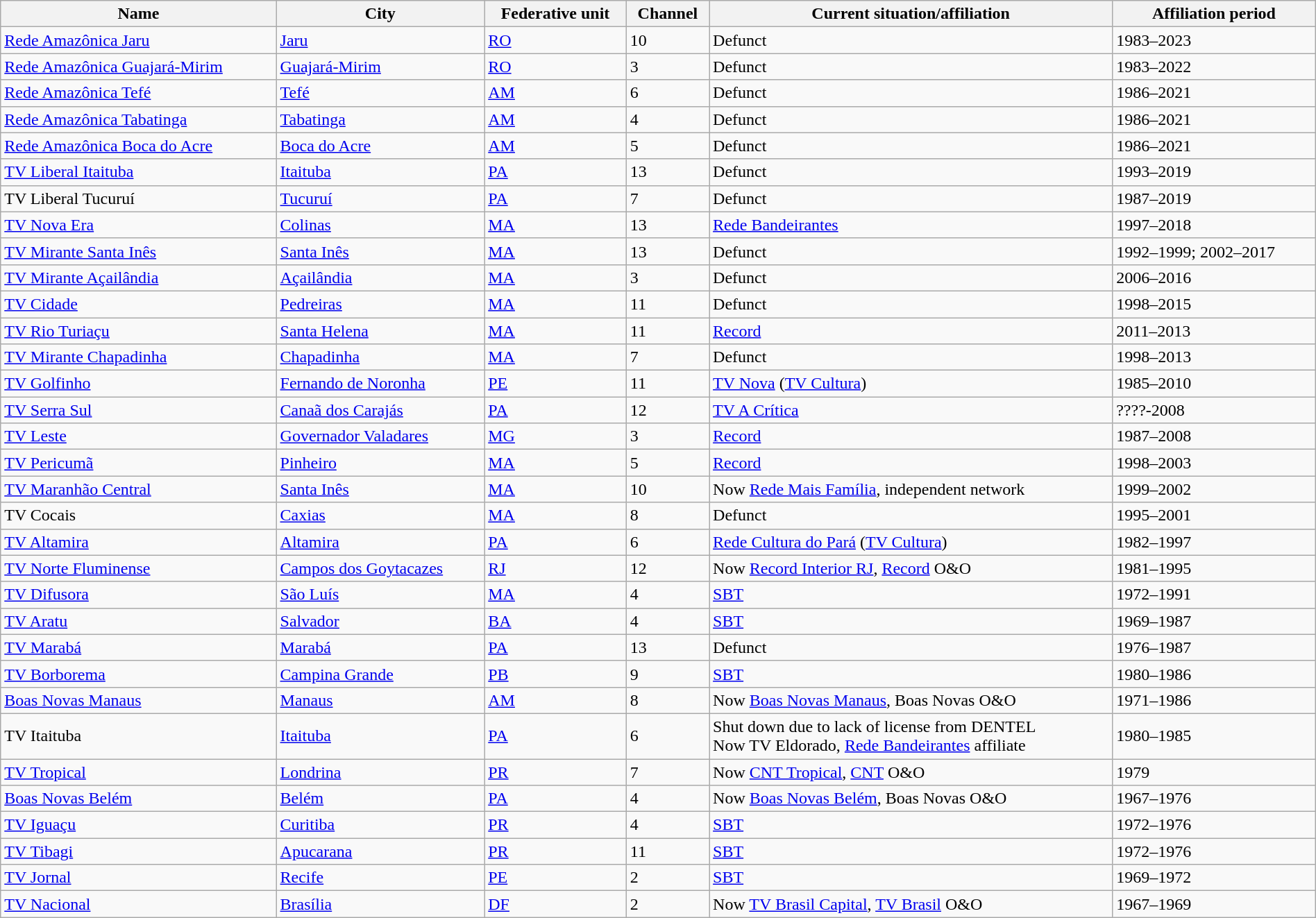<table class = "wikitable sortable" style = "width: 100%">
<tr>
<th>Name</th>
<th>City</th>
<th>Federative unit</th>
<th>Channel</th>
<th>Current situation/affiliation</th>
<th>Affiliation period</th>
</tr>
<tr>
<td><a href='#'>Rede Amazônica Jaru</a></td>
<td><a href='#'>Jaru</a></td>
<td><a href='#'>RO</a></td>
<td>10</td>
<td>Defunct</td>
<td>1983–2023</td>
</tr>
<tr>
<td><a href='#'>Rede Amazônica Guajará-Mirim</a></td>
<td><a href='#'>Guajará-Mirim</a></td>
<td><a href='#'>RO</a></td>
<td>3</td>
<td>Defunct</td>
<td>1983–2022</td>
</tr>
<tr>
<td><a href='#'>Rede Amazônica Tefé</a></td>
<td><a href='#'>Tefé</a></td>
<td><a href='#'>AM</a></td>
<td>6</td>
<td>Defunct</td>
<td>1986–2021</td>
</tr>
<tr>
<td><a href='#'>Rede Amazônica Tabatinga</a></td>
<td><a href='#'>Tabatinga</a></td>
<td><a href='#'>AM</a></td>
<td>4</td>
<td>Defunct</td>
<td>1986–2021</td>
</tr>
<tr>
<td><a href='#'>Rede Amazônica Boca do Acre</a></td>
<td><a href='#'>Boca do Acre</a></td>
<td><a href='#'>AM</a></td>
<td>5</td>
<td>Defunct</td>
<td>1986–2021</td>
</tr>
<tr>
<td><a href='#'>TV Liberal Itaituba</a></td>
<td><a href='#'>Itaituba</a></td>
<td><a href='#'>PA</a></td>
<td>13</td>
<td>Defunct</td>
<td>1993–2019</td>
</tr>
<tr>
<td>TV Liberal Tucuruí</td>
<td><a href='#'>Tucuruí</a></td>
<td><a href='#'>PA</a></td>
<td>7</td>
<td>Defunct</td>
<td>1987–2019</td>
</tr>
<tr>
<td><a href='#'>TV Nova Era</a></td>
<td><a href='#'>Colinas</a></td>
<td><a href='#'>MA</a></td>
<td>13</td>
<td><a href='#'>Rede Bandeirantes</a></td>
<td>1997–2018</td>
</tr>
<tr>
<td><a href='#'>TV Mirante Santa Inês</a></td>
<td><a href='#'>Santa Inês</a></td>
<td><a href='#'>MA</a></td>
<td>13</td>
<td>Defunct</td>
<td>1992–1999; 2002–2017</td>
</tr>
<tr>
<td><a href='#'>TV Mirante Açailândia</a></td>
<td><a href='#'>Açailândia</a></td>
<td><a href='#'>MA</a></td>
<td>3</td>
<td>Defunct</td>
<td>2006–2016</td>
</tr>
<tr>
<td><a href='#'>TV Cidade</a></td>
<td><a href='#'>Pedreiras</a></td>
<td><a href='#'>MA</a></td>
<td>11</td>
<td>Defunct</td>
<td>1998–2015</td>
</tr>
<tr>
<td><a href='#'>TV Rio Turiaçu</a></td>
<td><a href='#'>Santa Helena</a></td>
<td><a href='#'>MA</a></td>
<td>11</td>
<td><a href='#'>Record</a></td>
<td>2011–2013</td>
</tr>
<tr>
<td><a href='#'>TV Mirante Chapadinha</a></td>
<td><a href='#'>Chapadinha</a></td>
<td><a href='#'>MA</a></td>
<td>7</td>
<td>Defunct</td>
<td>1998–2013</td>
</tr>
<tr>
<td><a href='#'>TV Golfinho</a></td>
<td><a href='#'>Fernando de Noronha</a></td>
<td><a href='#'>PE</a></td>
<td>11</td>
<td><a href='#'>TV Nova</a> (<a href='#'>TV Cultura</a>)</td>
<td>1985–2010</td>
</tr>
<tr>
<td><a href='#'>TV Serra Sul</a></td>
<td><a href='#'>Canaã dos Carajás</a></td>
<td><a href='#'>PA</a></td>
<td>12</td>
<td><a href='#'>TV A Crítica</a></td>
<td>????-2008</td>
</tr>
<tr>
<td><a href='#'>TV Leste</a></td>
<td><a href='#'>Governador Valadares</a></td>
<td><a href='#'>MG</a></td>
<td>3</td>
<td><a href='#'>Record</a></td>
<td>1987–2008</td>
</tr>
<tr>
<td><a href='#'>TV Pericumã</a></td>
<td><a href='#'>Pinheiro</a></td>
<td><a href='#'>MA</a></td>
<td>5</td>
<td><a href='#'>Record</a></td>
<td>1998–2003</td>
</tr>
<tr>
<td><a href='#'>TV Maranhão Central</a></td>
<td><a href='#'>Santa Inês</a></td>
<td><a href='#'>MA</a></td>
<td>10</td>
<td>Now <a href='#'>Rede Mais Família</a>, independent network</td>
<td>1999–2002</td>
</tr>
<tr>
<td>TV Cocais</td>
<td><a href='#'>Caxias</a></td>
<td><a href='#'>MA</a></td>
<td>8</td>
<td>Defunct</td>
<td>1995–2001</td>
</tr>
<tr>
<td><a href='#'>TV Altamira</a></td>
<td><a href='#'>Altamira</a></td>
<td><a href='#'>PA</a></td>
<td>6</td>
<td><a href='#'>Rede Cultura do Pará</a> (<a href='#'>TV Cultura</a>)</td>
<td>1982–1997</td>
</tr>
<tr>
<td><a href='#'>TV Norte Fluminense</a></td>
<td><a href='#'>Campos dos Goytacazes</a></td>
<td><a href='#'>RJ</a></td>
<td>12</td>
<td>Now <a href='#'>Record Interior RJ</a>, <a href='#'>Record</a> O&O</td>
<td>1981–1995</td>
</tr>
<tr>
<td><a href='#'>TV Difusora</a></td>
<td><a href='#'>São Luís</a></td>
<td><a href='#'>MA</a></td>
<td>4</td>
<td><a href='#'>SBT</a></td>
<td>1972–1991</td>
</tr>
<tr>
<td><a href='#'>TV Aratu</a></td>
<td><a href='#'>Salvador</a></td>
<td><a href='#'>BA</a></td>
<td>4</td>
<td><a href='#'>SBT</a></td>
<td>1969–1987</td>
</tr>
<tr>
<td><a href='#'>TV Marabá</a></td>
<td><a href='#'>Marabá</a></td>
<td><a href='#'>PA</a></td>
<td>13</td>
<td>Defunct</td>
<td>1976–1987</td>
</tr>
<tr>
<td><a href='#'>TV Borborema</a></td>
<td><a href='#'>Campina Grande</a></td>
<td><a href='#'>PB</a></td>
<td>9</td>
<td><a href='#'>SBT</a></td>
<td>1980–1986</td>
</tr>
<tr>
<td><a href='#'>Boas Novas Manaus</a></td>
<td><a href='#'>Manaus</a></td>
<td><a href='#'>AM</a></td>
<td>8</td>
<td>Now <a href='#'>Boas Novas Manaus</a>, Boas Novas O&O</td>
<td>1971–1986</td>
</tr>
<tr>
<td>TV Itaituba</td>
<td><a href='#'>Itaituba</a></td>
<td><a href='#'>PA</a></td>
<td>6</td>
<td>Shut down due to lack of license from DENTEL<br>Now TV Eldorado, <a href='#'>Rede Bandeirantes</a> affiliate</td>
<td>1980–1985</td>
</tr>
<tr>
<td><a href='#'>TV Tropical</a></td>
<td><a href='#'>Londrina</a></td>
<td><a href='#'>PR</a></td>
<td>7</td>
<td>Now <a href='#'>CNT Tropical</a>, <a href='#'>CNT</a> O&O</td>
<td>1979</td>
</tr>
<tr>
<td><a href='#'>Boas Novas Belém</a></td>
<td><a href='#'>Belém</a></td>
<td><a href='#'>PA</a></td>
<td>4</td>
<td>Now <a href='#'>Boas Novas Belém</a>, Boas Novas O&O</td>
<td>1967–1976</td>
</tr>
<tr>
<td><a href='#'>TV Iguaçu</a></td>
<td><a href='#'>Curitiba</a></td>
<td><a href='#'>PR</a></td>
<td>4</td>
<td><a href='#'>SBT</a></td>
<td>1972–1976</td>
</tr>
<tr>
<td><a href='#'>TV Tibagi</a></td>
<td><a href='#'>Apucarana</a></td>
<td><a href='#'>PR</a></td>
<td>11</td>
<td><a href='#'>SBT</a></td>
<td>1972–1976</td>
</tr>
<tr>
<td><a href='#'>TV Jornal</a></td>
<td><a href='#'>Recife</a></td>
<td><a href='#'>PE</a></td>
<td>2</td>
<td><a href='#'>SBT</a></td>
<td>1969–1972</td>
</tr>
<tr>
<td><a href='#'>TV Nacional</a></td>
<td><a href='#'>Brasília</a></td>
<td><a href='#'>DF</a></td>
<td>2</td>
<td>Now <a href='#'>TV Brasil Capital</a>, <a href='#'>TV Brasil</a> O&O</td>
<td>1967–1969</td>
</tr>
</table>
